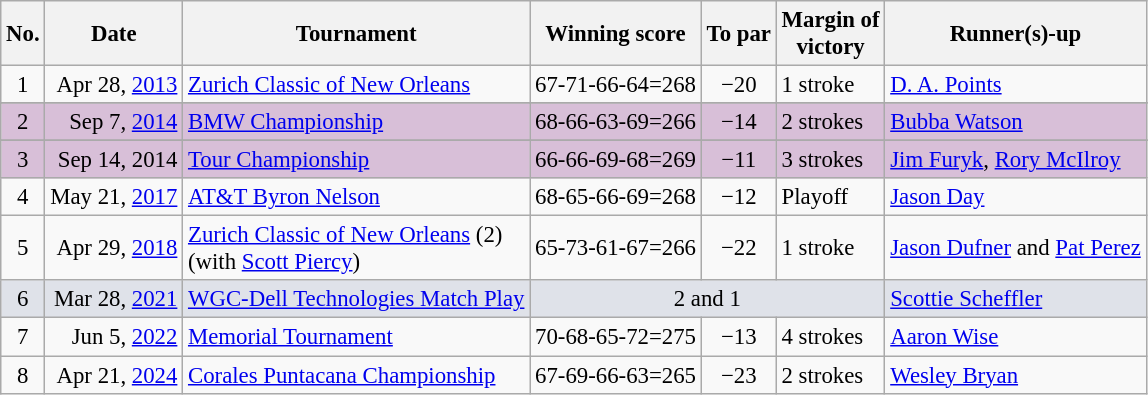<table class="wikitable" style="font-size:95%;">
<tr>
<th>No.</th>
<th>Date</th>
<th>Tournament</th>
<th>Winning score</th>
<th>To par</th>
<th>Margin of<br>victory</th>
<th>Runner(s)-up</th>
</tr>
<tr>
<td align=center>1</td>
<td align=right>Apr 28, <a href='#'>2013</a></td>
<td><a href='#'>Zurich Classic of New Orleans</a></td>
<td>67-71-66-64=268</td>
<td align=center>−20</td>
<td>1 stroke</td>
<td> <a href='#'>D. A. Points</a></td>
</tr>
<tr>
</tr>
<tr style="background:#D8BFD8;">
<td align=center>2</td>
<td align=right>Sep 7, <a href='#'>2014</a></td>
<td><a href='#'>BMW Championship</a></td>
<td>68-66-63-69=266</td>
<td align=center>−14</td>
<td>2 strokes</td>
<td> <a href='#'>Bubba Watson</a></td>
</tr>
<tr>
</tr>
<tr style="background:#D8BFD8;">
<td align=center>3</td>
<td align=right>Sep 14, 2014</td>
<td><a href='#'>Tour Championship</a></td>
<td>66-66-69-68=269</td>
<td align=center>−11</td>
<td>3 strokes</td>
<td> <a href='#'>Jim Furyk</a>,  <a href='#'>Rory McIlroy</a></td>
</tr>
<tr>
<td align=center>4</td>
<td align=right>May 21, <a href='#'>2017</a></td>
<td><a href='#'>AT&T Byron Nelson</a></td>
<td>68-65-66-69=268</td>
<td align=center>−12</td>
<td>Playoff</td>
<td> <a href='#'>Jason Day</a></td>
</tr>
<tr>
<td align=center>5</td>
<td align=right>Apr 29, <a href='#'>2018</a></td>
<td><a href='#'>Zurich Classic of New Orleans</a> (2)<br>(with  <a href='#'>Scott Piercy</a>)</td>
<td>65-73-61-67=266</td>
<td align=center>−22</td>
<td>1 stroke</td>
<td> <a href='#'>Jason Dufner</a> and  <a href='#'>Pat Perez</a></td>
</tr>
<tr style="background:#dfe2e9;">
<td align=center>6</td>
<td align=right>Mar 28, <a href='#'>2021</a></td>
<td><a href='#'>WGC-Dell Technologies Match Play</a></td>
<td colspan=3 align=center>2 and 1</td>
<td> <a href='#'>Scottie Scheffler</a></td>
</tr>
<tr>
<td align=center>7</td>
<td align=right>Jun 5, <a href='#'>2022</a></td>
<td><a href='#'>Memorial Tournament</a></td>
<td>70-68-65-72=275</td>
<td align=center>−13</td>
<td>4 strokes</td>
<td> <a href='#'>Aaron Wise</a></td>
</tr>
<tr>
<td align=center>8</td>
<td align=right>Apr 21, <a href='#'>2024</a></td>
<td><a href='#'>Corales Puntacana Championship</a></td>
<td>67-69-66-63=265</td>
<td align=center>−23</td>
<td>2 strokes</td>
<td> <a href='#'>Wesley Bryan</a></td>
</tr>
</table>
